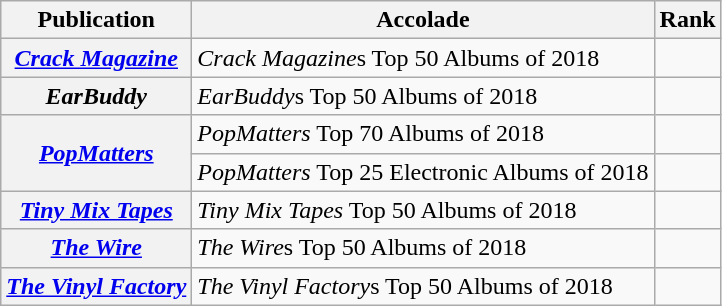<table class="wikitable sortable plainrowheaders">
<tr>
<th scope="col">Publication</th>
<th scope="col">Accolade</th>
<th scope="col">Rank</th>
</tr>
<tr>
<th scope="row"><em><a href='#'>Crack Magazine</a></em></th>
<td><em>Crack Magazine</em>s Top 50 Albums of 2018</td>
<td></td>
</tr>
<tr>
<th scope="row"><em>EarBuddy</em></th>
<td><em>EarBuddy</em>s Top 50 Albums of 2018</td>
<td></td>
</tr>
<tr>
<th rowspan=2 scope="row"><em><a href='#'>PopMatters</a></em></th>
<td><em>PopMatters</em> Top 70 Albums of 2018</td>
<td></td>
</tr>
<tr>
<td><em>PopMatters</em> Top 25 Electronic Albums of 2018</td>
<td></td>
</tr>
<tr>
<th scope="row"><em><a href='#'>Tiny Mix Tapes</a></em></th>
<td><em>Tiny Mix Tapes</em> Top 50 Albums of 2018</td>
<td></td>
</tr>
<tr>
<th scope="row"><em><a href='#'>The Wire</a></em></th>
<td><em>The Wire</em>s Top 50 Albums of 2018</td>
<td></td>
</tr>
<tr>
<th scope="row"><em><a href='#'>The Vinyl Factory</a></em></th>
<td><em>The Vinyl Factory</em>s Top 50 Albums of 2018</td>
<td></td>
</tr>
</table>
